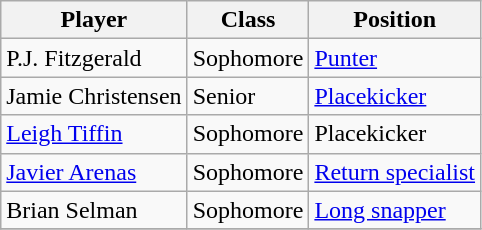<table class="wikitable">
<tr>
<th>Player</th>
<th>Class</th>
<th>Position</th>
</tr>
<tr>
<td>P.J. Fitzgerald</td>
<td>Sophomore</td>
<td><a href='#'>Punter</a></td>
</tr>
<tr>
<td>Jamie Christensen</td>
<td>Senior</td>
<td><a href='#'>Placekicker</a></td>
</tr>
<tr>
<td><a href='#'>Leigh Tiffin</a></td>
<td>Sophomore</td>
<td>Placekicker</td>
</tr>
<tr>
<td><a href='#'>Javier Arenas</a></td>
<td>Sophomore</td>
<td><a href='#'>Return specialist</a></td>
</tr>
<tr>
<td>Brian Selman</td>
<td>Sophomore</td>
<td><a href='#'>Long snapper</a></td>
</tr>
<tr>
</tr>
</table>
